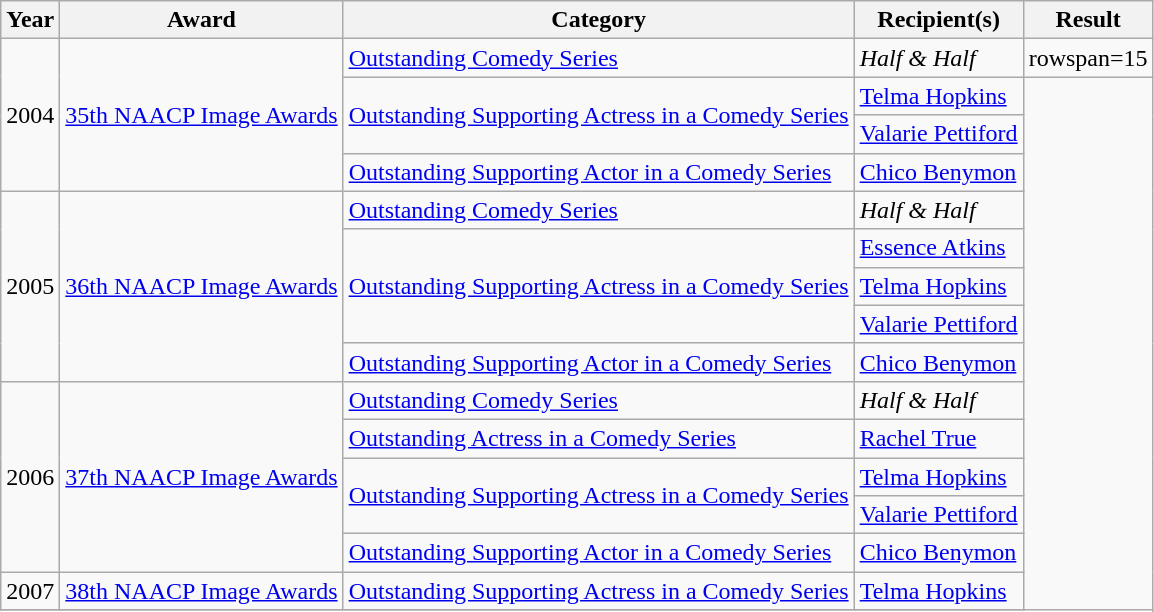<table class="wikitable sortable plainrowheaders">
<tr>
<th>Year</th>
<th>Award</th>
<th>Category</th>
<th>Recipient(s)</th>
<th>Result</th>
</tr>
<tr>
<td rowspan=4 style="text-align:center;">2004</td>
<td rowspan=4><a href='#'>35th NAACP Image Awards</a></td>
<td><a href='#'>Outstanding Comedy Series</a></td>
<td><em>Half & Half</em></td>
<td>rowspan=15 </td>
</tr>
<tr>
<td rowspan=2><a href='#'>Outstanding Supporting Actress in a Comedy Series</a></td>
<td><a href='#'>Telma Hopkins</a></td>
</tr>
<tr>
<td><a href='#'>Valarie Pettiford</a></td>
</tr>
<tr>
<td><a href='#'>Outstanding Supporting Actor in a Comedy Series</a></td>
<td><a href='#'>Chico Benymon</a></td>
</tr>
<tr>
<td rowspan=5 style="text-align:center;">2005</td>
<td rowspan=5><a href='#'>36th NAACP Image Awards</a></td>
<td><a href='#'>Outstanding Comedy Series</a></td>
<td><em>Half & Half</em></td>
</tr>
<tr>
<td rowspan=3><a href='#'>Outstanding Supporting Actress in a Comedy Series</a></td>
<td><a href='#'>Essence Atkins</a></td>
</tr>
<tr>
<td><a href='#'>Telma Hopkins</a></td>
</tr>
<tr>
<td><a href='#'>Valarie Pettiford</a></td>
</tr>
<tr>
<td><a href='#'>Outstanding Supporting Actor in a Comedy Series</a></td>
<td><a href='#'>Chico Benymon</a></td>
</tr>
<tr>
<td rowspan=5 style="text-align:center;">2006</td>
<td rowspan=5><a href='#'>37th NAACP Image Awards</a></td>
<td><a href='#'>Outstanding Comedy Series</a></td>
<td><em>Half & Half</em></td>
</tr>
<tr>
<td><a href='#'>Outstanding Actress in a Comedy Series</a></td>
<td><a href='#'>Rachel True</a></td>
</tr>
<tr>
<td rowspan=2><a href='#'>Outstanding Supporting Actress in a Comedy Series</a></td>
<td><a href='#'>Telma Hopkins</a></td>
</tr>
<tr>
<td><a href='#'>Valarie Pettiford</a></td>
</tr>
<tr>
<td><a href='#'>Outstanding Supporting Actor in a Comedy Series</a></td>
<td><a href='#'>Chico Benymon</a></td>
</tr>
<tr>
<td rowspan=1 style="text-align:center;">2007</td>
<td rowspan=1><a href='#'>38th NAACP Image Awards</a></td>
<td><a href='#'>Outstanding Supporting Actress in a Comedy Series</a></td>
<td><a href='#'>Telma Hopkins</a></td>
</tr>
<tr>
</tr>
</table>
